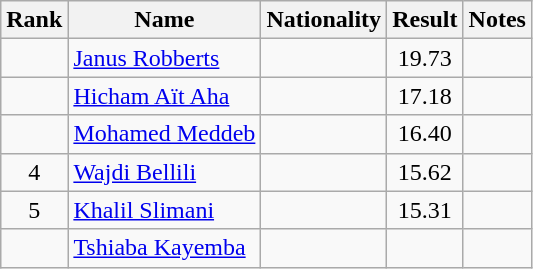<table class="wikitable sortable" style="text-align:center">
<tr>
<th>Rank</th>
<th>Name</th>
<th>Nationality</th>
<th>Result</th>
<th>Notes</th>
</tr>
<tr>
<td></td>
<td align=left><a href='#'>Janus Robberts</a></td>
<td align=left></td>
<td>19.73</td>
<td></td>
</tr>
<tr>
<td></td>
<td align=left><a href='#'>Hicham Aït Aha</a></td>
<td align=left></td>
<td>17.18</td>
<td></td>
</tr>
<tr>
<td></td>
<td align=left><a href='#'>Mohamed Meddeb</a></td>
<td align=left></td>
<td>16.40</td>
<td></td>
</tr>
<tr>
<td>4</td>
<td align=left><a href='#'>Wajdi Bellili</a></td>
<td align=left></td>
<td>15.62</td>
<td></td>
</tr>
<tr>
<td>5</td>
<td align=left><a href='#'>Khalil Slimani</a></td>
<td align=left></td>
<td>15.31</td>
<td></td>
</tr>
<tr>
<td></td>
<td align=left><a href='#'>Tshiaba Kayemba</a></td>
<td align=left></td>
<td></td>
<td></td>
</tr>
</table>
